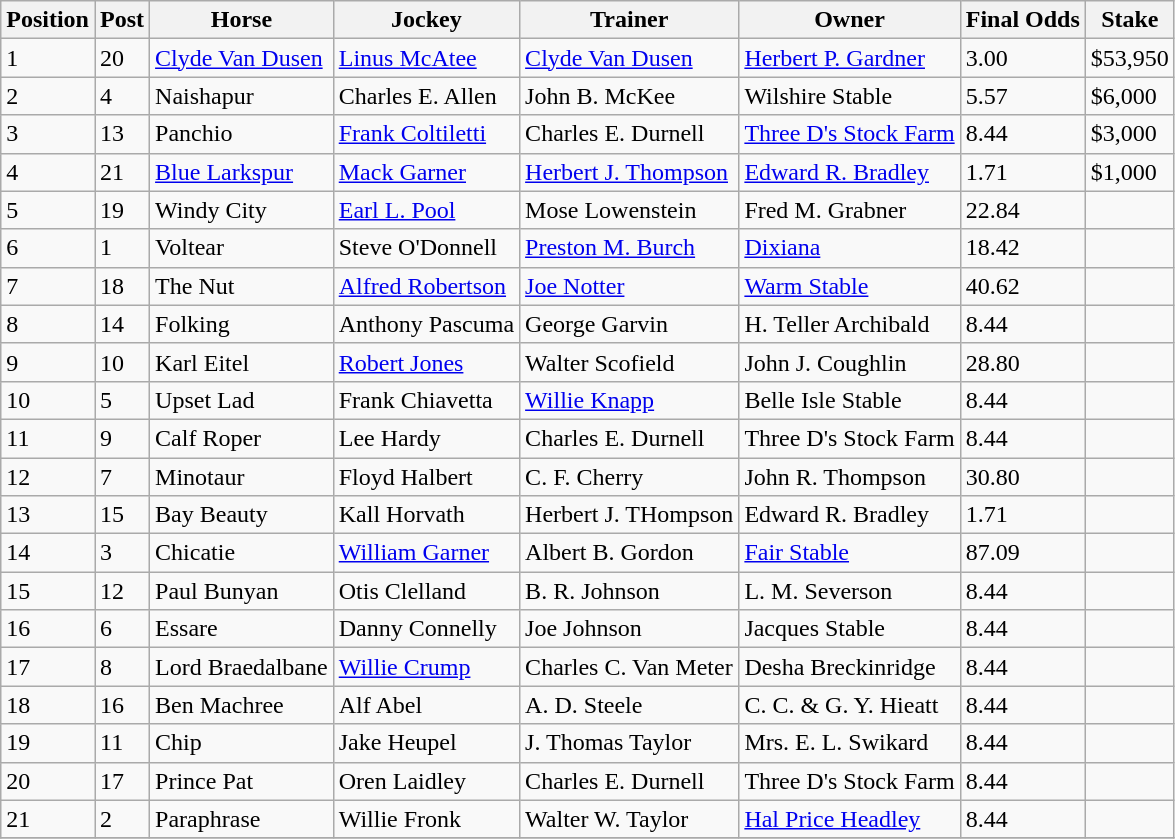<table class="sortable wikitable">
<tr>
<th scope="col">Position</th>
<th scope="col">Post</th>
<th scope="col">Horse</th>
<th scope="col">Jockey</th>
<th scope="col">Trainer</th>
<th scope="col">Owner</th>
<th scope="col">Final Odds</th>
<th scope="col">Stake</th>
</tr>
<tr>
<td>1</td>
<td>20</td>
<td><a href='#'>Clyde Van Dusen</a></td>
<td><a href='#'>Linus McAtee</a></td>
<td><a href='#'>Clyde Van Dusen</a></td>
<td><a href='#'>Herbert P. Gardner</a></td>
<td>3.00</td>
<td>$53,950</td>
</tr>
<tr>
<td>2</td>
<td>4</td>
<td>Naishapur</td>
<td>Charles E. Allen</td>
<td>John B. McKee</td>
<td>Wilshire Stable</td>
<td>5.57</td>
<td>$6,000</td>
</tr>
<tr>
<td>3</td>
<td>13</td>
<td>Panchio</td>
<td><a href='#'>Frank Coltiletti</a></td>
<td>Charles E. Durnell</td>
<td><a href='#'>Three D's Stock Farm</a></td>
<td>8.44</td>
<td>$3,000</td>
</tr>
<tr>
<td>4</td>
<td>21</td>
<td><a href='#'>Blue Larkspur</a></td>
<td><a href='#'>Mack Garner</a></td>
<td><a href='#'>Herbert J. Thompson</a></td>
<td><a href='#'>Edward R. Bradley</a></td>
<td>1.71</td>
<td>$1,000</td>
</tr>
<tr>
<td>5</td>
<td>19</td>
<td>Windy City</td>
<td><a href='#'>Earl L. Pool</a></td>
<td>Mose Lowenstein</td>
<td>Fred M. Grabner</td>
<td>22.84</td>
<td></td>
</tr>
<tr>
<td>6</td>
<td>1</td>
<td>Voltear</td>
<td>Steve O'Donnell</td>
<td><a href='#'>Preston M. Burch</a></td>
<td><a href='#'>Dixiana</a></td>
<td>18.42</td>
<td></td>
</tr>
<tr>
<td>7</td>
<td>18</td>
<td>The Nut</td>
<td><a href='#'>Alfred Robertson</a></td>
<td><a href='#'>Joe Notter</a></td>
<td><a href='#'>Warm Stable</a></td>
<td>40.62</td>
<td></td>
</tr>
<tr>
<td>8</td>
<td>14</td>
<td>Folking</td>
<td>Anthony Pascuma</td>
<td>George Garvin</td>
<td>H. Teller Archibald</td>
<td>8.44</td>
<td></td>
</tr>
<tr>
<td>9</td>
<td>10</td>
<td>Karl Eitel</td>
<td><a href='#'>Robert Jones</a></td>
<td>Walter Scofield</td>
<td>John J. Coughlin</td>
<td>28.80</td>
<td></td>
</tr>
<tr>
<td>10</td>
<td>5</td>
<td>Upset Lad</td>
<td>Frank Chiavetta</td>
<td><a href='#'>Willie Knapp</a></td>
<td>Belle Isle Stable</td>
<td>8.44</td>
<td></td>
</tr>
<tr>
<td>11</td>
<td>9</td>
<td>Calf Roper</td>
<td>Lee Hardy</td>
<td>Charles E. Durnell</td>
<td>Three D's Stock Farm</td>
<td>8.44</td>
<td></td>
</tr>
<tr>
<td>12</td>
<td>7</td>
<td>Minotaur</td>
<td>Floyd Halbert</td>
<td>C. F. Cherry</td>
<td>John R. Thompson</td>
<td>30.80</td>
<td></td>
</tr>
<tr>
<td>13</td>
<td>15</td>
<td>Bay Beauty</td>
<td>Kall Horvath</td>
<td>Herbert J. THompson</td>
<td>Edward R. Bradley</td>
<td>1.71</td>
<td></td>
</tr>
<tr>
<td>14</td>
<td>3</td>
<td>Chicatie</td>
<td><a href='#'>William Garner</a></td>
<td>Albert B. Gordon</td>
<td><a href='#'>Fair Stable</a></td>
<td>87.09</td>
<td></td>
</tr>
<tr>
<td>15</td>
<td>12</td>
<td>Paul Bunyan</td>
<td>Otis Clelland</td>
<td>B. R. Johnson</td>
<td>L. M. Severson</td>
<td>8.44</td>
<td></td>
</tr>
<tr>
<td>16</td>
<td>6</td>
<td>Essare</td>
<td>Danny Connelly</td>
<td>Joe Johnson</td>
<td>Jacques Stable</td>
<td>8.44</td>
<td></td>
</tr>
<tr>
<td>17</td>
<td>8</td>
<td>Lord Braedalbane</td>
<td><a href='#'>Willie Crump</a></td>
<td>Charles C. Van Meter</td>
<td>Desha Breckinridge</td>
<td>8.44</td>
<td></td>
</tr>
<tr>
<td>18</td>
<td>16</td>
<td>Ben Machree</td>
<td>Alf Abel</td>
<td>A. D. Steele</td>
<td>C. C. & G. Y. Hieatt</td>
<td>8.44</td>
<td></td>
</tr>
<tr>
<td>19</td>
<td>11</td>
<td>Chip</td>
<td>Jake Heupel</td>
<td>J. Thomas Taylor</td>
<td>Mrs. E. L. Swikard</td>
<td>8.44</td>
<td></td>
</tr>
<tr>
<td>20</td>
<td>17</td>
<td>Prince Pat</td>
<td>Oren Laidley</td>
<td>Charles E. Durnell</td>
<td>Three D's Stock Farm</td>
<td>8.44</td>
<td></td>
</tr>
<tr>
<td>21</td>
<td>2</td>
<td>Paraphrase</td>
<td>Willie Fronk</td>
<td>Walter W. Taylor</td>
<td><a href='#'>Hal Price Headley</a></td>
<td>8.44</td>
<td></td>
</tr>
<tr>
</tr>
</table>
